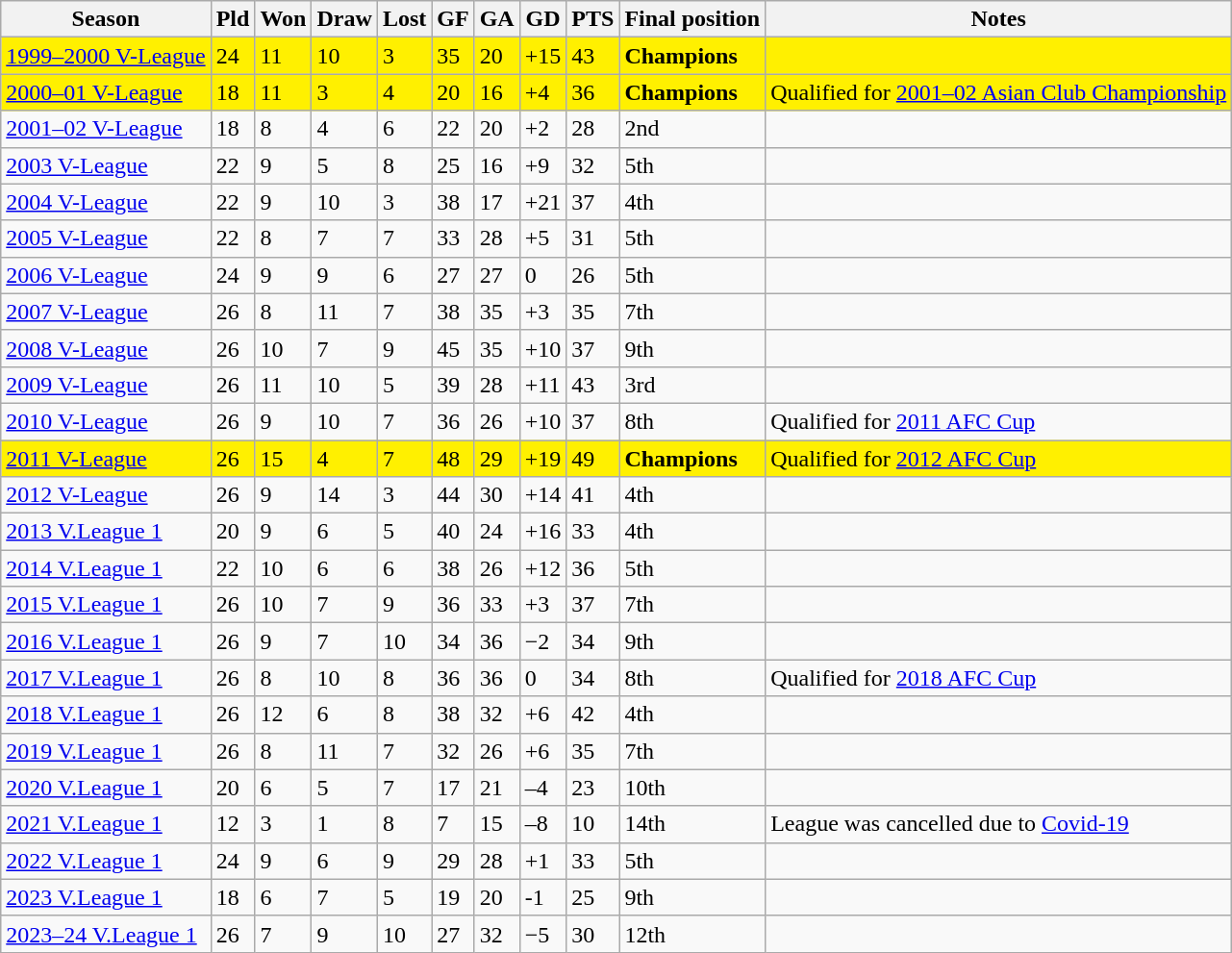<table class="wikitable">
<tr>
<th>Season</th>
<th>Pld</th>
<th>Won</th>
<th>Draw</th>
<th>Lost</th>
<th>GF</th>
<th>GA</th>
<th>GD</th>
<th>PTS</th>
<th>Final position</th>
<th>Notes</th>
</tr>
<tr bgcolor=FFFF00|>
<td><a href='#'>1999–2000 V-League</a></td>
<td>24</td>
<td>11</td>
<td>10</td>
<td>3</td>
<td>35</td>
<td>20</td>
<td>+15</td>
<td>43</td>
<td><strong>Champions</strong></td>
<td></td>
</tr>
<tr bgcolor=FFFF00|>
<td><a href='#'>2000–01 V-League</a></td>
<td>18</td>
<td>11</td>
<td>3</td>
<td>4</td>
<td>20</td>
<td>16</td>
<td>+4</td>
<td>36</td>
<td><strong>Champions</strong></td>
<td>Qualified for <a href='#'>2001–02 Asian Club Championship</a></td>
</tr>
<tr>
<td><a href='#'>2001–02 V-League</a></td>
<td>18</td>
<td>8</td>
<td>4</td>
<td>6</td>
<td>22</td>
<td>20</td>
<td>+2</td>
<td>28</td>
<td>2nd</td>
<td></td>
</tr>
<tr>
<td><a href='#'>2003 V-League</a></td>
<td>22</td>
<td>9</td>
<td>5</td>
<td>8</td>
<td>25</td>
<td>16</td>
<td>+9</td>
<td>32</td>
<td>5th</td>
<td></td>
</tr>
<tr>
<td><a href='#'>2004 V-League</a></td>
<td>22</td>
<td>9</td>
<td>10</td>
<td>3</td>
<td>38</td>
<td>17</td>
<td>+21</td>
<td>37</td>
<td>4th</td>
<td></td>
</tr>
<tr>
<td><a href='#'>2005 V-League</a></td>
<td>22</td>
<td>8</td>
<td>7</td>
<td>7</td>
<td>33</td>
<td>28</td>
<td>+5</td>
<td>31</td>
<td>5th</td>
<td></td>
</tr>
<tr>
<td><a href='#'>2006 V-League</a></td>
<td>24</td>
<td>9</td>
<td>9</td>
<td>6</td>
<td>27</td>
<td>27</td>
<td>0</td>
<td>26</td>
<td>5th</td>
<td></td>
</tr>
<tr>
<td><a href='#'>2007 V-League</a></td>
<td>26</td>
<td>8</td>
<td>11</td>
<td>7</td>
<td>38</td>
<td>35</td>
<td>+3</td>
<td>35</td>
<td>7th</td>
<td></td>
</tr>
<tr>
<td><a href='#'>2008 V-League</a></td>
<td>26</td>
<td>10</td>
<td>7</td>
<td>9</td>
<td>45</td>
<td>35</td>
<td>+10</td>
<td>37</td>
<td>9th</td>
<td></td>
</tr>
<tr>
<td><a href='#'>2009 V-League</a></td>
<td>26</td>
<td>11</td>
<td>10</td>
<td>5</td>
<td>39</td>
<td>28</td>
<td>+11</td>
<td>43</td>
<td>3rd</td>
<td></td>
</tr>
<tr>
<td><a href='#'>2010 V-League</a></td>
<td>26</td>
<td>9</td>
<td>10</td>
<td>7</td>
<td>36</td>
<td>26</td>
<td>+10</td>
<td>37</td>
<td>8th</td>
<td>Qualified for <a href='#'>2011 AFC Cup</a></td>
</tr>
<tr bgcolor=FFFF00|>
<td><a href='#'>2011 V-League</a></td>
<td>26</td>
<td>15</td>
<td>4</td>
<td>7</td>
<td>48</td>
<td>29</td>
<td>+19</td>
<td>49</td>
<td><strong>Champions</strong></td>
<td>Qualified for <a href='#'>2012 AFC Cup</a></td>
</tr>
<tr>
<td><a href='#'>2012 V-League</a></td>
<td>26</td>
<td>9</td>
<td>14</td>
<td>3</td>
<td>44</td>
<td>30</td>
<td>+14</td>
<td>41</td>
<td>4th</td>
<td></td>
</tr>
<tr>
<td><a href='#'>2013 V.League 1</a></td>
<td>20</td>
<td>9</td>
<td>6</td>
<td>5</td>
<td>40</td>
<td>24</td>
<td>+16</td>
<td>33</td>
<td>4th</td>
<td></td>
</tr>
<tr>
<td><a href='#'>2014 V.League 1</a></td>
<td>22</td>
<td>10</td>
<td>6</td>
<td>6</td>
<td>38</td>
<td>26</td>
<td>+12</td>
<td>36</td>
<td>5th</td>
<td></td>
</tr>
<tr>
<td><a href='#'>2015 V.League 1</a></td>
<td>26</td>
<td>10</td>
<td>7</td>
<td>9</td>
<td>36</td>
<td>33</td>
<td>+3</td>
<td>37</td>
<td>7th</td>
<td></td>
</tr>
<tr>
<td><a href='#'>2016 V.League 1</a></td>
<td>26</td>
<td>9</td>
<td>7</td>
<td>10</td>
<td>34</td>
<td>36</td>
<td>−2</td>
<td>34</td>
<td>9th</td>
<td></td>
</tr>
<tr>
<td><a href='#'>2017 V.League 1</a></td>
<td>26</td>
<td>8</td>
<td>10</td>
<td>8</td>
<td>36</td>
<td>36</td>
<td>0</td>
<td>34</td>
<td>8th</td>
<td>Qualified for <a href='#'>2018 AFC Cup</a></td>
</tr>
<tr>
<td><a href='#'>2018 V.League 1</a></td>
<td>26</td>
<td>12</td>
<td>6</td>
<td>8</td>
<td>38</td>
<td>32</td>
<td>+6</td>
<td>42</td>
<td>4th</td>
<td></td>
</tr>
<tr>
<td><a href='#'>2019 V.League 1</a></td>
<td>26</td>
<td>8</td>
<td>11</td>
<td>7</td>
<td>32</td>
<td>26</td>
<td>+6</td>
<td>35</td>
<td>7th</td>
<td></td>
</tr>
<tr>
<td><a href='#'>2020 V.League 1</a></td>
<td>20</td>
<td>6</td>
<td>5</td>
<td>7</td>
<td>17</td>
<td>21</td>
<td>–4</td>
<td>23</td>
<td>10th</td>
<td></td>
</tr>
<tr>
<td><a href='#'>2021 V.League 1</a></td>
<td>12</td>
<td>3</td>
<td>1</td>
<td>8</td>
<td>7</td>
<td>15</td>
<td>–8</td>
<td>10</td>
<td>14th</td>
<td>League was cancelled due to <a href='#'>Covid-19</a></td>
</tr>
<tr>
<td><a href='#'>2022 V.League 1</a></td>
<td>24</td>
<td>9</td>
<td>6</td>
<td>9</td>
<td>29</td>
<td>28</td>
<td>+1</td>
<td>33</td>
<td>5th</td>
<td></td>
</tr>
<tr>
<td><a href='#'>2023 V.League 1</a></td>
<td>18</td>
<td>6</td>
<td>7</td>
<td>5</td>
<td>19</td>
<td>20</td>
<td>-1</td>
<td>25</td>
<td>9th</td>
<td></td>
</tr>
<tr>
<td><a href='#'>2023–24 V.League 1</a></td>
<td>26</td>
<td>7</td>
<td>9</td>
<td>10</td>
<td>27</td>
<td>32</td>
<td>−5</td>
<td>30</td>
<td>12th</td>
<td></td>
</tr>
</table>
